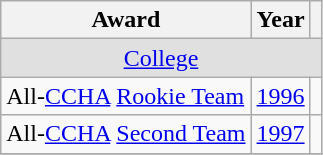<table class="wikitable">
<tr>
<th>Award</th>
<th>Year</th>
<th></th>
</tr>
<tr ALIGN="center" bgcolor="#e0e0e0">
<td colspan="3"><a href='#'>College</a></td>
</tr>
<tr>
<td>All-<a href='#'>CCHA</a> <a href='#'>Rookie Team</a></td>
<td><a href='#'>1996</a></td>
<td></td>
</tr>
<tr>
<td>All-<a href='#'>CCHA</a> <a href='#'>Second Team</a></td>
<td><a href='#'>1997</a></td>
<td></td>
</tr>
<tr>
</tr>
</table>
